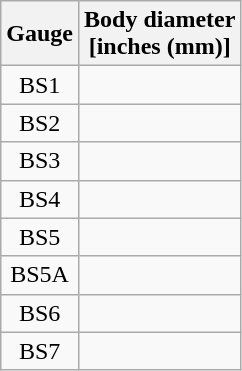<table class="wikitable" style="text-align:center">
<tr>
<th>Gauge</th>
<th>Body diameter<br>[inches (mm)]</th>
</tr>
<tr>
<td>BS1</td>
<td></td>
</tr>
<tr>
<td>BS2</td>
<td></td>
</tr>
<tr>
<td>BS3</td>
<td></td>
</tr>
<tr>
<td>BS4</td>
<td></td>
</tr>
<tr>
<td>BS5</td>
<td></td>
</tr>
<tr>
<td>BS5A</td>
<td></td>
</tr>
<tr>
<td>BS6</td>
<td></td>
</tr>
<tr>
<td>BS7</td>
<td></td>
</tr>
</table>
